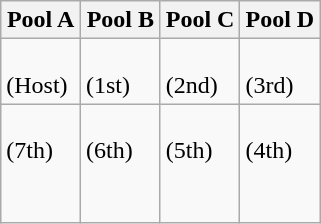<table class="wikitable">
<tr>
<th width=25%>Pool A</th>
<th width=25%>Pool B</th>
<th width=25%>Pool C</th>
<th width=25%>Pool D</th>
</tr>
<tr>
<td><br><strong></strong> (Host)</td>
<td><br><strong></strong> (1st)</td>
<td><br><strong></strong> (2nd)</td>
<td><br><strong></strong> (3rd)</td>
</tr>
<tr>
<td valign=top><br> (7th)<br>
<br>
</td>
<td valign=top><br> (6th)<br>
<br>
</td>
<td valign=top><br> (5th)<br>
<br>
</td>
<td><br> (4th)<br>
<br>
<br>
</td>
</tr>
</table>
